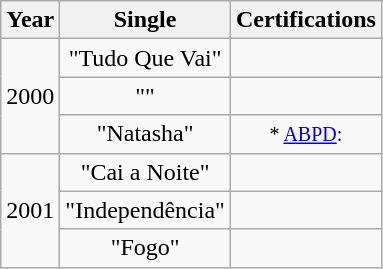<table class="wikitable">
<tr>
<th align="center">Year</th>
<th align="center">Single</th>
<th align="center">Certifications</th>
</tr>
<tr>
<td rowspan="3">2000</td>
<td align="center">"Tudo Que Vai"</td>
<td align="center"></td>
</tr>
<tr>
<td align="center">""</td>
<td align="center"></td>
</tr>
<tr>
<td align="center">"Natasha"</td>
<td align="center"><small>*  <a href='#'>ABPD</a>: </small></td>
</tr>
<tr>
<td rowspan="3">2001</td>
<td align="center">"Cai a Noite"</td>
<td align="center"></td>
</tr>
<tr>
<td align="center">"Independência"</td>
<td align="center"></td>
</tr>
<tr>
<td align="center">"Fogo"</td>
<td align="center"></td>
</tr>
</table>
